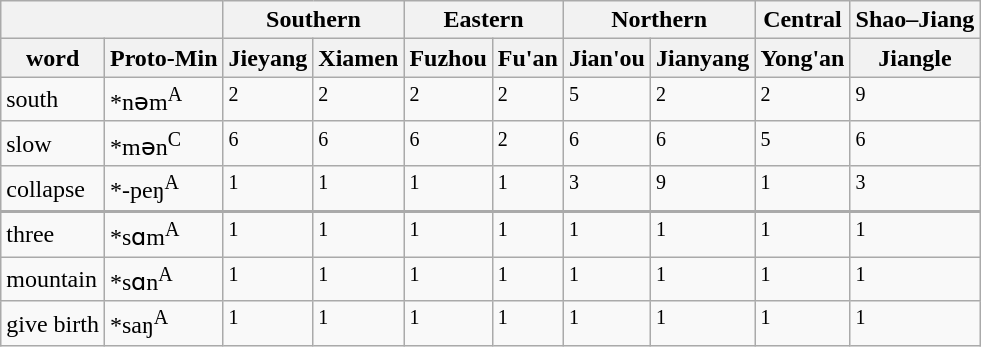<table class="wikitable">
<tr>
<th colspan="2"></th>
<th colspan="2">Southern</th>
<th colspan="2">Eastern</th>
<th colspan="2">Northern</th>
<th>Central</th>
<th>Shao–Jiang</th>
</tr>
<tr>
<th>word</th>
<th>Proto-Min</th>
<th>Jieyang</th>
<th>Xiamen</th>
<th>Fuzhou</th>
<th>Fu'an</th>
<th>Jian'ou</th>
<th>Jianyang</th>
<th>Yong'an</th>
<th>Jiangle</th>
</tr>
<tr>
<td> south</td>
<td>*nəm<sup>A</sup></td>
<td><sup>2</sup></td>
<td><sup>2</sup></td>
<td><sup>2</sup></td>
<td><sup>2</sup></td>
<td><sup>5</sup></td>
<td><sup>2</sup></td>
<td><sup>2</sup></td>
<td><sup>9</sup></td>
</tr>
<tr>
<td> slow</td>
<td>*mən<sup>C</sup></td>
<td><sup>6</sup></td>
<td><sup>6</sup></td>
<td><sup>6</sup></td>
<td><sup>2</sup></td>
<td><sup>6</sup></td>
<td><sup>6</sup></td>
<td><sup>5</sup></td>
<td><sup>6</sup></td>
</tr>
<tr>
<td> collapse</td>
<td>*-peŋ<sup>A</sup></td>
<td><sup>1</sup></td>
<td><sup>1</sup></td>
<td><sup>1</sup></td>
<td><sup>1</sup></td>
<td><sup>3</sup></td>
<td><sup>9</sup></td>
<td><sup>1</sup></td>
<td><sup>3</sup></td>
</tr>
<tr style="border-top: 2px solid #aaa;">
<td> three</td>
<td>*sɑm<sup>A</sup></td>
<td><sup>1</sup></td>
<td><sup>1</sup></td>
<td><sup>1</sup></td>
<td><sup>1</sup></td>
<td><sup>1</sup></td>
<td><sup>1</sup></td>
<td><sup>1</sup></td>
<td><sup>1</sup></td>
</tr>
<tr>
<td> mountain</td>
<td>*sɑn<sup>A</sup></td>
<td><sup>1</sup></td>
<td><sup>1</sup></td>
<td><sup>1</sup></td>
<td><sup>1</sup></td>
<td><sup>1</sup></td>
<td><sup>1</sup></td>
<td><sup>1</sup></td>
<td><sup>1</sup></td>
</tr>
<tr>
<td> give birth</td>
<td>*saŋ<sup>A</sup></td>
<td><sup>1</sup></td>
<td><sup>1</sup></td>
<td><sup>1</sup></td>
<td><sup>1</sup></td>
<td><sup>1</sup></td>
<td><sup>1</sup></td>
<td><sup>1</sup></td>
<td><sup>1</sup></td>
</tr>
</table>
